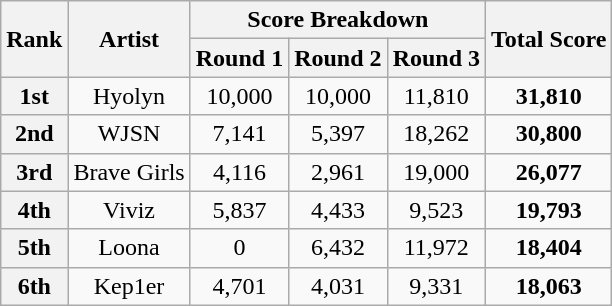<table class="wikitable plainrowheaders sortable" style="text-align:center">
<tr>
<th scope="col" rowspan="2">Rank</th>
<th scope="col" rowspan="2">Artist</th>
<th scope="col" colspan="3">Score Breakdown</th>
<th scope="col" rowspan="2">Total Score<br></th>
</tr>
<tr>
<th scope="col">Round 1<br></th>
<th scope="col">Round 2<br></th>
<th scope="col">Round 3<br></th>
</tr>
<tr>
<th>1st</th>
<td>Hyolyn</td>
<td>10,000</td>
<td>10,000</td>
<td>11,810</td>
<td><strong>31,810</strong></td>
</tr>
<tr>
<th>2nd</th>
<td>WJSN</td>
<td>7,141</td>
<td>5,397</td>
<td>18,262</td>
<td><strong>30,800</strong></td>
</tr>
<tr>
<th>3rd</th>
<td>Brave Girls</td>
<td>4,116</td>
<td>2,961</td>
<td>19,000</td>
<td><strong>26,077</strong></td>
</tr>
<tr>
<th>4th</th>
<td>Viviz</td>
<td>5,837</td>
<td>4,433</td>
<td>9,523</td>
<td><strong>19,793</strong></td>
</tr>
<tr>
<th>5th</th>
<td>Loona</td>
<td>0</td>
<td>6,432</td>
<td>11,972</td>
<td><strong>18,404</strong></td>
</tr>
<tr>
<th>6th</th>
<td>Kep1er</td>
<td>4,701</td>
<td>4,031</td>
<td>9,331</td>
<td><strong>18,063</strong></td>
</tr>
</table>
